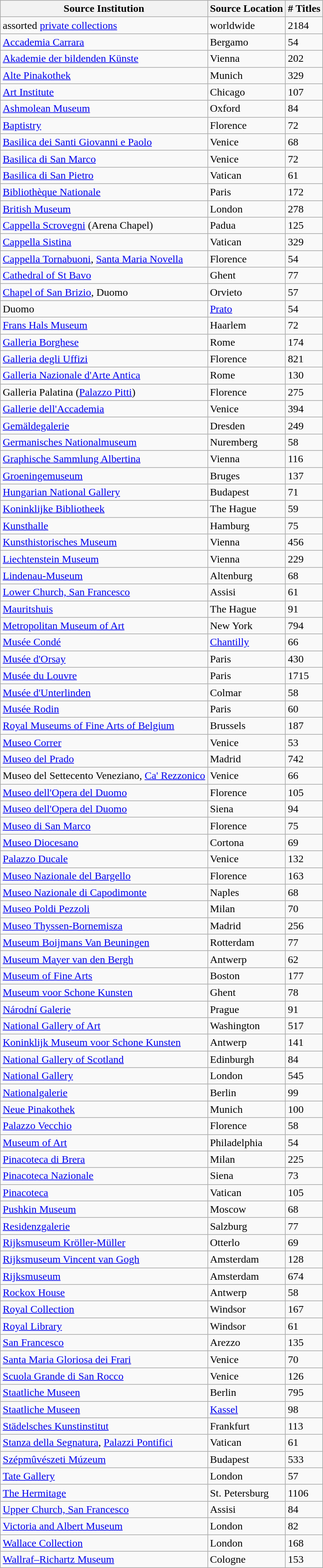<table class="wikitable sortable">
<tr>
<th scope="col"><strong>Source Institution</strong></th>
<th scope="col"><strong>Source Location</strong></th>
<th scope="col"><strong># Titles</strong></th>
</tr>
<tr>
<td>assorted <a href='#'>private collections</a></td>
<td>worldwide</td>
<td>2184</td>
</tr>
<tr>
<td><a href='#'>Accademia Carrara</a></td>
<td>Bergamo</td>
<td>54</td>
</tr>
<tr>
<td><a href='#'>Akademie der bildenden Künste</a></td>
<td>Vienna</td>
<td>202</td>
</tr>
<tr>
<td><a href='#'>Alte Pinakothek</a></td>
<td>Munich</td>
<td>329</td>
</tr>
<tr>
<td><a href='#'>Art Institute</a></td>
<td>Chicago</td>
<td>107</td>
</tr>
<tr>
<td><a href='#'>Ashmolean Museum</a></td>
<td>Oxford</td>
<td>84</td>
</tr>
<tr>
<td><a href='#'>Baptistry</a></td>
<td>Florence</td>
<td>72</td>
</tr>
<tr>
<td><a href='#'>Basilica dei Santi Giovanni e Paolo</a></td>
<td>Venice</td>
<td>68</td>
</tr>
<tr>
<td><a href='#'>Basilica di San Marco</a></td>
<td>Venice</td>
<td>72</td>
</tr>
<tr>
<td><a href='#'>Basilica di San Pietro</a></td>
<td>Vatican</td>
<td>61</td>
</tr>
<tr>
<td><a href='#'>Bibliothèque Nationale</a></td>
<td>Paris</td>
<td>172</td>
</tr>
<tr>
<td><a href='#'>British Museum</a></td>
<td>London</td>
<td>278</td>
</tr>
<tr>
<td><a href='#'>Cappella Scrovegni</a> (Arena Chapel)</td>
<td>Padua</td>
<td>125</td>
</tr>
<tr>
<td><a href='#'>Cappella Sistina</a></td>
<td>Vatican</td>
<td>329</td>
</tr>
<tr>
<td><a href='#'>Cappella Tornabuoni</a>, <a href='#'>Santa Maria Novella</a></td>
<td>Florence</td>
<td>54</td>
</tr>
<tr>
<td><a href='#'>Cathedral of St Bavo</a></td>
<td>Ghent</td>
<td>77</td>
</tr>
<tr>
<td><a href='#'>Chapel of San Brizio</a>, Duomo</td>
<td>Orvieto</td>
<td>57</td>
</tr>
<tr>
<td>Duomo</td>
<td><a href='#'>Prato</a></td>
<td>54</td>
</tr>
<tr>
<td><a href='#'>Frans Hals Museum</a></td>
<td>Haarlem</td>
<td>72</td>
</tr>
<tr>
<td><a href='#'>Galleria Borghese</a></td>
<td>Rome</td>
<td>174</td>
</tr>
<tr>
<td><a href='#'>Galleria degli Uffizi</a></td>
<td>Florence</td>
<td>821</td>
</tr>
<tr>
<td><a href='#'>Galleria Nazionale d'Arte Antica</a></td>
<td>Rome</td>
<td>130</td>
</tr>
<tr>
<td>Galleria Palatina (<a href='#'>Palazzo Pitti</a>)</td>
<td>Florence</td>
<td>275</td>
</tr>
<tr>
<td><a href='#'>Gallerie dell'Accademia</a></td>
<td>Venice</td>
<td>394</td>
</tr>
<tr>
<td><a href='#'>Gemäldegalerie</a></td>
<td>Dresden</td>
<td>249</td>
</tr>
<tr>
<td><a href='#'>Germanisches Nationalmuseum</a></td>
<td>Nuremberg</td>
<td>58</td>
</tr>
<tr>
<td><a href='#'>Graphische Sammlung Albertina</a></td>
<td>Vienna</td>
<td>116</td>
</tr>
<tr>
<td><a href='#'>Groeningemuseum</a></td>
<td>Bruges</td>
<td>137</td>
</tr>
<tr>
<td><a href='#'>Hungarian National Gallery</a></td>
<td>Budapest</td>
<td>71</td>
</tr>
<tr>
<td><a href='#'>Koninklijke Bibliotheek</a></td>
<td>The Hague</td>
<td>59</td>
</tr>
<tr>
<td><a href='#'>Kunsthalle</a></td>
<td>Hamburg</td>
<td>75</td>
</tr>
<tr>
<td><a href='#'>Kunsthistorisches Museum</a></td>
<td>Vienna</td>
<td>456</td>
</tr>
<tr>
<td><a href='#'>Liechtenstein Museum</a></td>
<td>Vienna</td>
<td>229</td>
</tr>
<tr>
<td><a href='#'>Lindenau-Museum</a></td>
<td>Altenburg</td>
<td>68</td>
</tr>
<tr>
<td><a href='#'>Lower Church, San Francesco</a></td>
<td>Assisi</td>
<td>61</td>
</tr>
<tr>
<td><a href='#'>Mauritshuis</a></td>
<td>The Hague</td>
<td>91</td>
</tr>
<tr>
<td><a href='#'>Metropolitan Museum of Art</a></td>
<td>New York</td>
<td>794</td>
</tr>
<tr>
<td><a href='#'>Musée Condé</a></td>
<td><a href='#'>Chantilly</a></td>
<td>66</td>
</tr>
<tr>
<td><a href='#'>Musée d'Orsay</a></td>
<td>Paris</td>
<td>430</td>
</tr>
<tr>
<td><a href='#'>Musée du Louvre</a></td>
<td>Paris</td>
<td>1715</td>
</tr>
<tr>
<td><a href='#'>Musée d'Unterlinden</a></td>
<td>Colmar</td>
<td>58</td>
</tr>
<tr>
<td><a href='#'>Musée Rodin</a></td>
<td>Paris</td>
<td>60</td>
</tr>
<tr>
<td><a href='#'>Royal Museums of Fine Arts of Belgium</a></td>
<td>Brussels</td>
<td>187</td>
</tr>
<tr>
<td><a href='#'>Museo Correr</a></td>
<td>Venice</td>
<td>53</td>
</tr>
<tr>
<td><a href='#'>Museo del Prado</a></td>
<td>Madrid</td>
<td>742</td>
</tr>
<tr>
<td>Museo del Settecento Veneziano, <a href='#'>Ca' Rezzonico</a></td>
<td>Venice</td>
<td>66</td>
</tr>
<tr>
<td><a href='#'>Museo dell'Opera del Duomo</a></td>
<td>Florence</td>
<td>105</td>
</tr>
<tr>
<td><a href='#'>Museo dell'Opera del Duomo</a></td>
<td>Siena</td>
<td>94</td>
</tr>
<tr>
<td><a href='#'>Museo di San Marco</a></td>
<td>Florence</td>
<td>75</td>
</tr>
<tr>
<td><a href='#'>Museo Diocesano</a></td>
<td>Cortona</td>
<td>69</td>
</tr>
<tr>
<td><a href='#'>Palazzo Ducale</a></td>
<td>Venice</td>
<td>132</td>
</tr>
<tr>
<td><a href='#'>Museo Nazionale del Bargello</a></td>
<td>Florence</td>
<td>163</td>
</tr>
<tr>
<td><a href='#'>Museo Nazionale di Capodimonte</a></td>
<td>Naples</td>
<td>68</td>
</tr>
<tr>
<td><a href='#'>Museo Poldi Pezzoli</a></td>
<td>Milan</td>
<td>70</td>
</tr>
<tr>
<td><a href='#'>Museo Thyssen-Bornemisza</a></td>
<td>Madrid</td>
<td>256</td>
</tr>
<tr>
<td><a href='#'>Museum Boijmans Van Beuningen</a></td>
<td>Rotterdam</td>
<td>77</td>
</tr>
<tr>
<td><a href='#'>Museum Mayer van den Bergh</a></td>
<td>Antwerp</td>
<td>62</td>
</tr>
<tr>
<td><a href='#'>Museum of Fine Arts</a></td>
<td>Boston</td>
<td>177</td>
</tr>
<tr>
<td><a href='#'>Museum voor Schone Kunsten</a></td>
<td>Ghent</td>
<td>78</td>
</tr>
<tr>
<td><a href='#'>Národní Galerie</a></td>
<td>Prague</td>
<td>91</td>
</tr>
<tr>
<td><a href='#'>National Gallery of Art</a></td>
<td>Washington</td>
<td>517</td>
</tr>
<tr>
<td><a href='#'>Koninklijk Museum voor Schone Kunsten</a></td>
<td>Antwerp</td>
<td>141</td>
</tr>
<tr>
<td><a href='#'>National Gallery of Scotland</a></td>
<td>Edinburgh</td>
<td>84</td>
</tr>
<tr>
<td><a href='#'>National Gallery</a></td>
<td>London</td>
<td>545</td>
</tr>
<tr>
<td><a href='#'>Nationalgalerie</a></td>
<td>Berlin</td>
<td>99</td>
</tr>
<tr>
<td><a href='#'>Neue Pinakothek</a></td>
<td>Munich</td>
<td>100</td>
</tr>
<tr>
<td><a href='#'>Palazzo Vecchio</a></td>
<td>Florence</td>
<td>58</td>
</tr>
<tr>
<td><a href='#'>Museum of Art</a></td>
<td>Philadelphia</td>
<td>54</td>
</tr>
<tr>
<td><a href='#'>Pinacoteca di Brera</a></td>
<td>Milan</td>
<td>225</td>
</tr>
<tr>
<td><a href='#'>Pinacoteca Nazionale</a></td>
<td>Siena</td>
<td>73</td>
</tr>
<tr>
<td><a href='#'>Pinacoteca</a></td>
<td>Vatican</td>
<td>105</td>
</tr>
<tr>
<td><a href='#'>Pushkin Museum</a></td>
<td>Moscow</td>
<td>68</td>
</tr>
<tr>
<td><a href='#'>Residenzgalerie</a></td>
<td>Salzburg</td>
<td>77</td>
</tr>
<tr>
<td><a href='#'>Rijksmuseum Kröller-Müller</a></td>
<td>Otterlo</td>
<td>69</td>
</tr>
<tr>
<td><a href='#'>Rijksmuseum Vincent van Gogh</a></td>
<td>Amsterdam</td>
<td>128</td>
</tr>
<tr>
<td><a href='#'>Rijksmuseum</a></td>
<td>Amsterdam</td>
<td>674</td>
</tr>
<tr>
<td><a href='#'>Rockox House</a></td>
<td>Antwerp</td>
<td>58</td>
</tr>
<tr>
<td><a href='#'>Royal Collection</a></td>
<td>Windsor</td>
<td>167</td>
</tr>
<tr>
<td><a href='#'>Royal Library</a></td>
<td>Windsor</td>
<td>61</td>
</tr>
<tr>
<td><a href='#'>San Francesco</a></td>
<td>Arezzo</td>
<td>135</td>
</tr>
<tr>
<td><a href='#'>Santa Maria Gloriosa dei Frari</a></td>
<td>Venice</td>
<td>70</td>
</tr>
<tr>
<td><a href='#'>Scuola Grande di San Rocco</a></td>
<td>Venice</td>
<td>126</td>
</tr>
<tr>
<td><a href='#'>Staatliche Museen</a></td>
<td>Berlin</td>
<td>795</td>
</tr>
<tr>
<td><a href='#'>Staatliche Museen</a></td>
<td><a href='#'>Kassel</a></td>
<td>98</td>
</tr>
<tr>
<td><a href='#'>Städelsches Kunstinstitut</a></td>
<td>Frankfurt</td>
<td>113</td>
</tr>
<tr>
<td><a href='#'>Stanza della Segnatura</a>, <a href='#'>Palazzi Pontifici</a></td>
<td>Vatican</td>
<td>61</td>
</tr>
<tr>
<td><a href='#'>Szépmûvészeti Múzeum</a></td>
<td>Budapest</td>
<td>533</td>
</tr>
<tr>
<td><a href='#'>Tate Gallery</a></td>
<td>London</td>
<td>57</td>
</tr>
<tr>
<td><a href='#'>The Hermitage</a></td>
<td>St. Petersburg</td>
<td>1106</td>
</tr>
<tr>
<td><a href='#'>Upper Church, San Francesco</a></td>
<td>Assisi</td>
<td>84</td>
</tr>
<tr>
<td><a href='#'>Victoria and Albert Museum</a></td>
<td>London</td>
<td>82</td>
</tr>
<tr>
<td><a href='#'>Wallace Collection</a></td>
<td>London</td>
<td>168</td>
</tr>
<tr>
<td><a href='#'>Wallraf–Richartz Museum</a></td>
<td>Cologne</td>
<td>153</td>
</tr>
</table>
